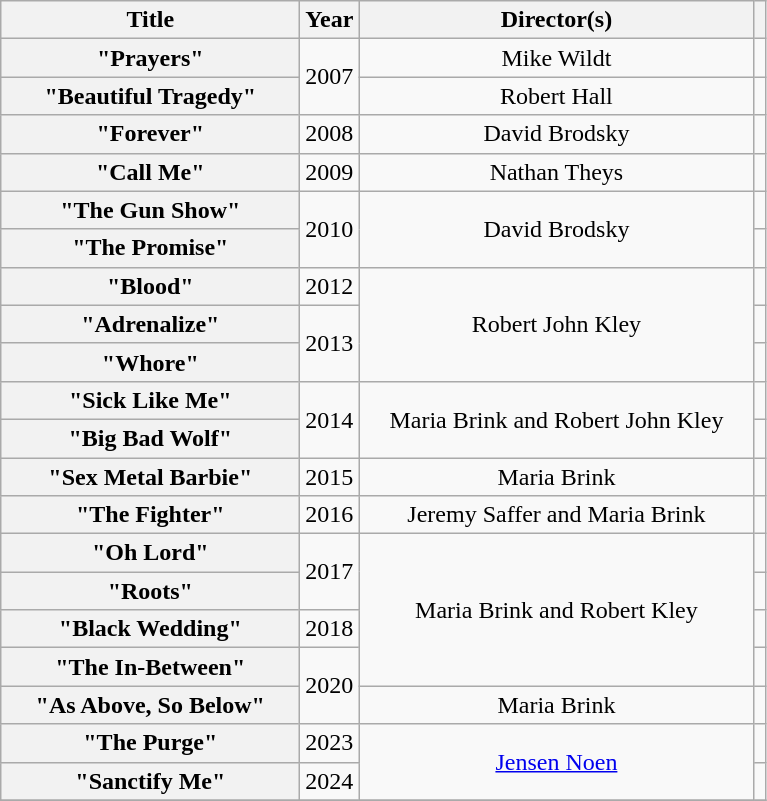<table class="wikitable plainrowheaders" style="text-align:center;">
<tr>
<th scope="col" style="width:12em;">Title</th>
<th scope="col" style="width:1em;">Year</th>
<th scope="col" style="width:16em;">Director(s)</th>
<th scope="col"></th>
</tr>
<tr>
<th scope="row">"Prayers"</th>
<td rowspan="2">2007</td>
<td>Mike Wildt</td>
<td></td>
</tr>
<tr>
<th scope="row">"Beautiful Tragedy"</th>
<td>Robert Hall</td>
<td></td>
</tr>
<tr>
<th scope="row">"Forever"</th>
<td>2008</td>
<td>David Brodsky</td>
<td></td>
</tr>
<tr>
<th scope="row">"Call Me"</th>
<td>2009</td>
<td>Nathan Theys</td>
<td></td>
</tr>
<tr>
<th scope="row">"The Gun Show"</th>
<td rowspan="2">2010</td>
<td rowspan="2">David Brodsky</td>
<td></td>
</tr>
<tr>
<th scope="row">"The Promise"</th>
<td></td>
</tr>
<tr>
<th scope="row">"Blood"</th>
<td>2012</td>
<td rowspan="3">Robert John Kley</td>
<td></td>
</tr>
<tr>
<th scope="row">"Adrenalize"</th>
<td rowspan="2">2013</td>
<td></td>
</tr>
<tr>
<th scope="row">"Whore"</th>
<td></td>
</tr>
<tr>
<th scope="row">"Sick Like Me"</th>
<td rowspan="2">2014</td>
<td rowspan="2">Maria Brink and Robert John Kley</td>
<td></td>
</tr>
<tr>
<th scope="row">"Big Bad Wolf"</th>
<td></td>
</tr>
<tr>
<th scope="row">"Sex Metal Barbie"</th>
<td>2015</td>
<td>Maria Brink</td>
<td></td>
</tr>
<tr>
<th scope="row">"The Fighter"</th>
<td>2016</td>
<td>Jeremy Saffer and Maria Brink</td>
<td></td>
</tr>
<tr>
<th scope="row">"Oh Lord"</th>
<td rowspan="2">2017</td>
<td rowspan="4">Maria Brink and Robert Kley</td>
<td></td>
</tr>
<tr>
<th scope="row">"Roots"</th>
<td></td>
</tr>
<tr>
<th scope="row">"Black Wedding"<br></th>
<td>2018</td>
<td></td>
</tr>
<tr>
<th scope="row">"The In-Between"</th>
<td rowspan="2">2020</td>
<td></td>
</tr>
<tr>
<th scope="row">"As Above, So Below"</th>
<td>Maria Brink</td>
<td></td>
</tr>
<tr>
<th scope="row">"The Purge"</th>
<td>2023</td>
<td rowspan="2"><a href='#'>Jensen Noen</a></td>
<td></td>
</tr>
<tr>
<th scope="row">"Sanctify Me"</th>
<td>2024</td>
<td></td>
</tr>
<tr>
</tr>
</table>
